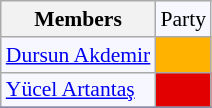<table class=wikitable style="border:1px solid #8888aa; background-color:#f7f8ff; padding:0px; font-size:90%;">
<tr>
<th>Members</th>
<td>Party</td>
</tr>
<tr>
<td><a href='#'>Dursun Akdemir</a></td>
<td style="background: #ffb300"></td>
</tr>
<tr>
<td><a href='#'>Yücel Artantaş</a></td>
<td style="background: #e30000"></td>
</tr>
<tr>
</tr>
</table>
